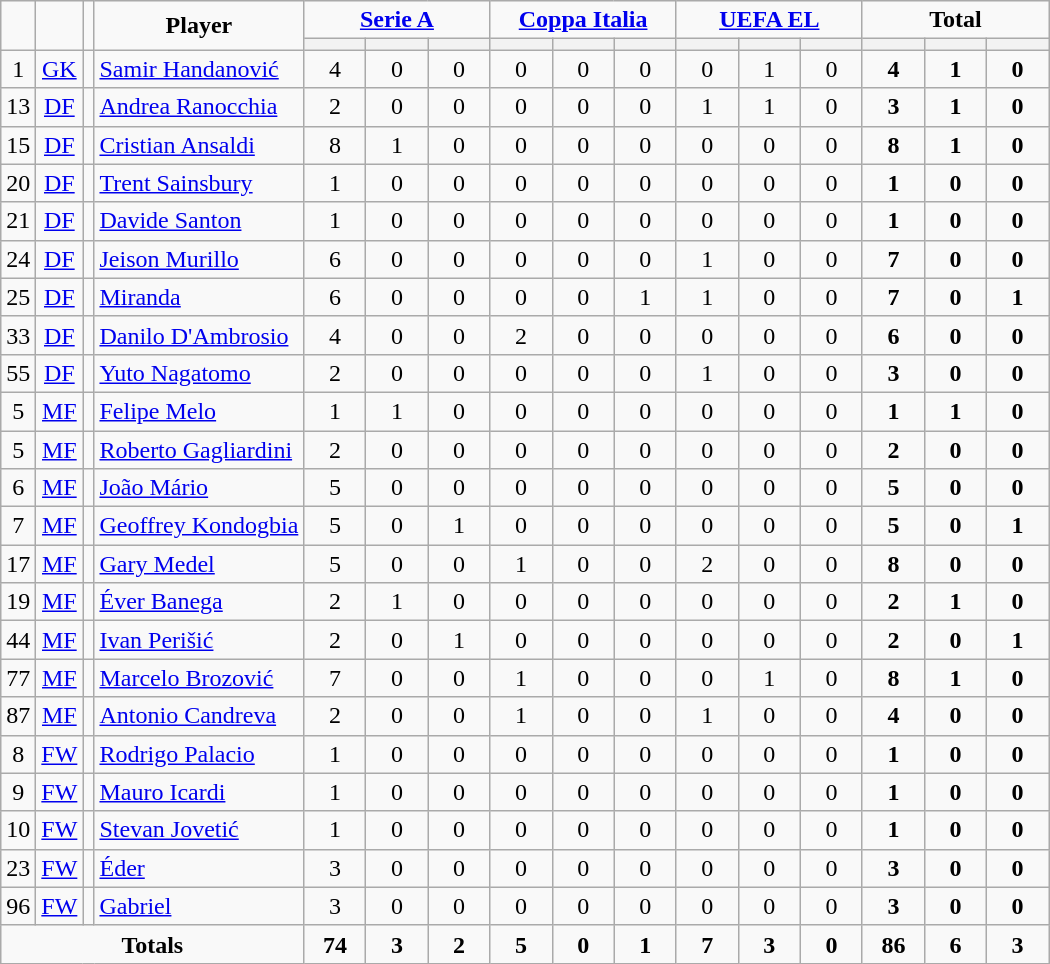<table class="wikitable" style="text-align:center;">
<tr>
<td rowspan="2" !width=15><strong></strong></td>
<td rowspan="2" !width=15><strong></strong></td>
<td rowspan="2" !width=15><strong></strong></td>
<td rowspan="2" !width=120><strong>Player</strong></td>
<td colspan="3"><strong><a href='#'>Serie A</a></strong></td>
<td colspan="3"><strong><a href='#'>Coppa Italia</a></strong></td>
<td colspan="3"><strong><a href='#'>UEFA EL</a></strong></td>
<td colspan="3"><strong>Total</strong></td>
</tr>
<tr>
<th width=34; background:#fe9;"></th>
<th width=34; background:#fe9;"></th>
<th width=34; background:#ff8888;"></th>
<th width=34; background:#fe9;"></th>
<th width=34; background:#fe9;"></th>
<th width=34; background:#ff8888;"></th>
<th width=34; background:#fe9;"></th>
<th width=34; background:#fe9;"></th>
<th width=34; background:#ff8888;"></th>
<th width=34; background:#fe9;"></th>
<th width=34; background:#fe9;"></th>
<th width=34; background:#ff8888;"></th>
</tr>
<tr>
<td>1</td>
<td><a href='#'>GK</a></td>
<td></td>
<td align=left><a href='#'>Samir Handanović</a></td>
<td>4</td>
<td>0</td>
<td>0</td>
<td>0</td>
<td>0</td>
<td>0</td>
<td>0</td>
<td>1</td>
<td>0</td>
<td><strong>4</strong></td>
<td><strong>1</strong></td>
<td><strong>0</strong></td>
</tr>
<tr>
<td>13</td>
<td><a href='#'>DF</a></td>
<td></td>
<td align=left><a href='#'>Andrea Ranocchia</a></td>
<td>2</td>
<td>0</td>
<td>0</td>
<td>0</td>
<td>0</td>
<td>0</td>
<td>1</td>
<td>1</td>
<td>0</td>
<td><strong>3</strong></td>
<td><strong>1</strong></td>
<td><strong>0</strong></td>
</tr>
<tr>
<td>15</td>
<td><a href='#'>DF</a></td>
<td></td>
<td align=left><a href='#'>Cristian Ansaldi</a></td>
<td>8</td>
<td>1</td>
<td>0</td>
<td>0</td>
<td>0</td>
<td>0</td>
<td>0</td>
<td>0</td>
<td>0</td>
<td><strong>8</strong></td>
<td><strong>1</strong></td>
<td><strong>0</strong></td>
</tr>
<tr>
<td>20</td>
<td><a href='#'>DF</a></td>
<td></td>
<td align=left><a href='#'>Trent Sainsbury</a></td>
<td>1</td>
<td>0</td>
<td>0</td>
<td>0</td>
<td>0</td>
<td>0</td>
<td>0</td>
<td>0</td>
<td>0</td>
<td><strong>1</strong></td>
<td><strong>0</strong></td>
<td><strong>0</strong></td>
</tr>
<tr>
<td>21</td>
<td><a href='#'>DF</a></td>
<td></td>
<td align=left><a href='#'>Davide Santon</a></td>
<td>1</td>
<td>0</td>
<td>0</td>
<td>0</td>
<td>0</td>
<td>0</td>
<td>0</td>
<td>0</td>
<td>0</td>
<td><strong>1</strong></td>
<td><strong>0</strong></td>
<td><strong>0</strong></td>
</tr>
<tr>
<td>24</td>
<td><a href='#'>DF</a></td>
<td></td>
<td align=left><a href='#'>Jeison Murillo</a></td>
<td>6</td>
<td>0</td>
<td>0</td>
<td>0</td>
<td>0</td>
<td>0</td>
<td>1</td>
<td>0</td>
<td>0</td>
<td><strong>7</strong></td>
<td><strong>0</strong></td>
<td><strong>0</strong></td>
</tr>
<tr>
<td>25</td>
<td><a href='#'>DF</a></td>
<td></td>
<td align=left><a href='#'>Miranda</a></td>
<td>6</td>
<td>0</td>
<td>0</td>
<td>0</td>
<td>0</td>
<td>1</td>
<td>1</td>
<td>0</td>
<td>0</td>
<td><strong>7</strong></td>
<td><strong>0</strong></td>
<td><strong>1</strong></td>
</tr>
<tr>
<td>33</td>
<td><a href='#'>DF</a></td>
<td></td>
<td align=left><a href='#'>Danilo D'Ambrosio</a></td>
<td>4</td>
<td>0</td>
<td>0</td>
<td>2</td>
<td>0</td>
<td>0</td>
<td>0</td>
<td>0</td>
<td>0</td>
<td><strong>6</strong></td>
<td><strong>0</strong></td>
<td><strong>0</strong></td>
</tr>
<tr>
<td>55</td>
<td><a href='#'>DF</a></td>
<td></td>
<td align=left><a href='#'>Yuto Nagatomo</a></td>
<td>2</td>
<td>0</td>
<td>0</td>
<td>0</td>
<td>0</td>
<td>0</td>
<td>1</td>
<td>0</td>
<td>0</td>
<td><strong>3</strong></td>
<td><strong>0</strong></td>
<td><strong>0</strong></td>
</tr>
<tr>
<td>5</td>
<td><a href='#'>MF</a></td>
<td></td>
<td align=left><a href='#'>Felipe Melo</a></td>
<td>1</td>
<td>1</td>
<td>0</td>
<td>0</td>
<td>0</td>
<td>0</td>
<td>0</td>
<td>0</td>
<td>0</td>
<td><strong>1</strong></td>
<td><strong>1</strong></td>
<td><strong>0</strong></td>
</tr>
<tr>
<td>5</td>
<td><a href='#'>MF</a></td>
<td></td>
<td align=left><a href='#'>Roberto Gagliardini</a></td>
<td>2</td>
<td>0</td>
<td>0</td>
<td>0</td>
<td>0</td>
<td>0</td>
<td>0</td>
<td>0</td>
<td>0</td>
<td><strong>2</strong></td>
<td><strong>0</strong></td>
<td><strong>0</strong></td>
</tr>
<tr>
<td>6</td>
<td><a href='#'>MF</a></td>
<td></td>
<td align=left><a href='#'>João Mário</a></td>
<td>5</td>
<td>0</td>
<td>0</td>
<td>0</td>
<td>0</td>
<td>0</td>
<td>0</td>
<td>0</td>
<td>0</td>
<td><strong>5</strong></td>
<td><strong>0</strong></td>
<td><strong>0</strong></td>
</tr>
<tr>
<td>7</td>
<td><a href='#'>MF</a></td>
<td></td>
<td align=left><a href='#'>Geoffrey Kondogbia</a></td>
<td>5</td>
<td>0</td>
<td>1</td>
<td>0</td>
<td>0</td>
<td>0</td>
<td>0</td>
<td>0</td>
<td>0</td>
<td><strong>5</strong></td>
<td><strong>0</strong></td>
<td><strong>1</strong></td>
</tr>
<tr>
<td>17</td>
<td><a href='#'>MF</a></td>
<td></td>
<td align=left><a href='#'>Gary Medel</a></td>
<td>5</td>
<td>0</td>
<td>0</td>
<td>1</td>
<td>0</td>
<td>0</td>
<td>2</td>
<td>0</td>
<td>0</td>
<td><strong>8</strong></td>
<td><strong>0</strong></td>
<td><strong>0</strong></td>
</tr>
<tr>
<td>19</td>
<td><a href='#'>MF</a></td>
<td></td>
<td align=left><a href='#'>Éver Banega</a></td>
<td>2</td>
<td>1</td>
<td>0</td>
<td>0</td>
<td>0</td>
<td>0</td>
<td>0</td>
<td>0</td>
<td>0</td>
<td><strong>2</strong></td>
<td><strong>1</strong></td>
<td><strong>0</strong></td>
</tr>
<tr>
<td>44</td>
<td><a href='#'>MF</a></td>
<td></td>
<td align=left><a href='#'>Ivan Perišić</a></td>
<td>2</td>
<td>0</td>
<td>1</td>
<td>0</td>
<td>0</td>
<td>0</td>
<td>0</td>
<td>0</td>
<td>0</td>
<td><strong>2</strong></td>
<td><strong>0</strong></td>
<td><strong>1</strong></td>
</tr>
<tr>
<td>77</td>
<td><a href='#'>MF</a></td>
<td></td>
<td align=left><a href='#'>Marcelo Brozović</a></td>
<td>7</td>
<td>0</td>
<td>0</td>
<td>1</td>
<td>0</td>
<td>0</td>
<td>0</td>
<td>1</td>
<td>0</td>
<td><strong>8</strong></td>
<td><strong>1</strong></td>
<td><strong>0</strong></td>
</tr>
<tr>
<td>87</td>
<td><a href='#'>MF</a></td>
<td></td>
<td align=left><a href='#'>Antonio Candreva</a></td>
<td>2</td>
<td>0</td>
<td>0</td>
<td>1</td>
<td>0</td>
<td>0</td>
<td>1</td>
<td>0</td>
<td>0</td>
<td><strong>4</strong></td>
<td><strong>0</strong></td>
<td><strong>0</strong></td>
</tr>
<tr>
<td>8</td>
<td><a href='#'>FW</a></td>
<td></td>
<td align=left><a href='#'>Rodrigo Palacio</a></td>
<td>1</td>
<td>0</td>
<td>0</td>
<td>0</td>
<td>0</td>
<td>0</td>
<td>0</td>
<td>0</td>
<td>0</td>
<td><strong>1</strong></td>
<td><strong>0</strong></td>
<td><strong>0</strong></td>
</tr>
<tr>
<td>9</td>
<td><a href='#'>FW</a></td>
<td></td>
<td align=left><a href='#'>Mauro Icardi</a></td>
<td>1</td>
<td>0</td>
<td>0</td>
<td>0</td>
<td>0</td>
<td>0</td>
<td>0</td>
<td>0</td>
<td>0</td>
<td><strong>1</strong></td>
<td><strong>0</strong></td>
<td><strong>0</strong></td>
</tr>
<tr>
<td>10</td>
<td><a href='#'>FW</a></td>
<td></td>
<td align=left><a href='#'>Stevan Jovetić</a></td>
<td>1</td>
<td>0</td>
<td>0</td>
<td>0</td>
<td>0</td>
<td>0</td>
<td>0</td>
<td>0</td>
<td>0</td>
<td><strong>1</strong></td>
<td><strong>0</strong></td>
<td><strong>0</strong></td>
</tr>
<tr>
<td>23</td>
<td><a href='#'>FW</a></td>
<td></td>
<td align=left><a href='#'>Éder</a></td>
<td>3</td>
<td>0</td>
<td>0</td>
<td>0</td>
<td>0</td>
<td>0</td>
<td>0</td>
<td>0</td>
<td>0</td>
<td><strong>3</strong></td>
<td><strong>0</strong></td>
<td><strong>0</strong></td>
</tr>
<tr>
<td>96</td>
<td><a href='#'>FW</a></td>
<td></td>
<td align=left><a href='#'>Gabriel</a></td>
<td>3</td>
<td>0</td>
<td>0</td>
<td>0</td>
<td>0</td>
<td>0</td>
<td>0</td>
<td>0</td>
<td>0</td>
<td><strong>3</strong></td>
<td><strong>0</strong></td>
<td><strong>0</strong></td>
</tr>
<tr>
<td colspan=4><strong>Totals</strong></td>
<td><strong>74</strong></td>
<td><strong>3</strong></td>
<td><strong>2</strong></td>
<td><strong>5</strong></td>
<td><strong>0</strong></td>
<td><strong>1</strong></td>
<td><strong>7</strong></td>
<td><strong>3</strong></td>
<td><strong>0</strong></td>
<td><strong>86</strong></td>
<td><strong>6</strong></td>
<td><strong>3</strong></td>
</tr>
</table>
